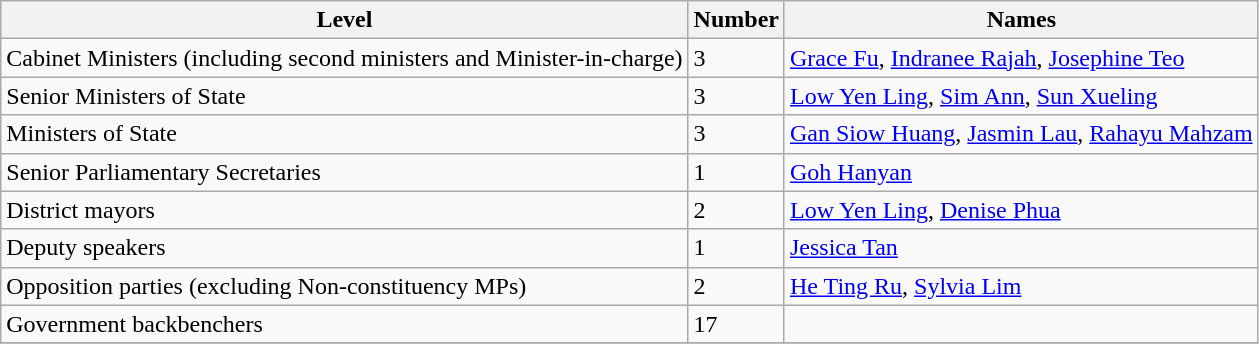<table class="wikitable">
<tr>
<th>Level</th>
<th>Number</th>
<th>Names</th>
</tr>
<tr>
<td>Cabinet Ministers (including second ministers and Minister-in-charge)</td>
<td>3</td>
<td><a href='#'>Grace Fu</a>, <a href='#'>Indranee Rajah</a>, <a href='#'>Josephine Teo</a></td>
</tr>
<tr>
<td>Senior Ministers of State</td>
<td>3</td>
<td><a href='#'>Low Yen Ling</a>, <a href='#'>Sim Ann</a>, <a href='#'>Sun Xueling</a></td>
</tr>
<tr>
<td>Ministers of State</td>
<td>3</td>
<td><a href='#'>Gan Siow Huang</a>, <a href='#'>Jasmin Lau</a>, <a href='#'>Rahayu Mahzam</a></td>
</tr>
<tr>
<td>Senior Parliamentary Secretaries</td>
<td>1</td>
<td><a href='#'>Goh Hanyan</a></td>
</tr>
<tr>
<td>District mayors</td>
<td>2</td>
<td><a href='#'>Low Yen Ling</a>, <a href='#'>Denise Phua</a></td>
</tr>
<tr>
<td>Deputy speakers</td>
<td>1</td>
<td><a href='#'>Jessica Tan</a></td>
</tr>
<tr>
<td>Opposition parties (excluding Non-constituency MPs)</td>
<td>2</td>
<td><a href='#'>He Ting Ru</a>, <a href='#'>Sylvia Lim</a></td>
</tr>
<tr>
<td>Government backbenchers</td>
<td>17</td>
<td></td>
</tr>
<tr>
</tr>
</table>
